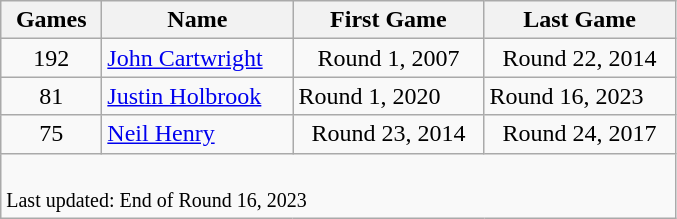<table class="wikitable" style="text-align:left;">
<tr>
<th width="60">Games</th>
<th width="120">Name</th>
<th width="120">First Game</th>
<th width="120">Last Game</th>
</tr>
<tr>
<td style="text-align:Center;">192</td>
<td><a href='#'>John Cartwright</a></td>
<td style="text-align:Center;">Round 1, 2007</td>
<td style="text-align:Center;">Round 22, 2014</td>
</tr>
<tr>
<td style="text-align:Center;">81</td>
<td><a href='#'>Justin Holbrook</a></td>
<td>Round 1, 2020</td>
<td>Round 16, 2023</td>
</tr>
<tr>
<td style="text-align:Center;">75</td>
<td style="text-align:left;"><a href='#'>Neil Henry</a></td>
<td style="text-align:Center;">Round 23, 2014</td>
<td style="text-align:Center;">Round 24, 2017</td>
</tr>
<tr class="sortbottom">
<td colspan=4><br><small>Last updated: End of Round 16, 2023</small></td>
</tr>
</table>
